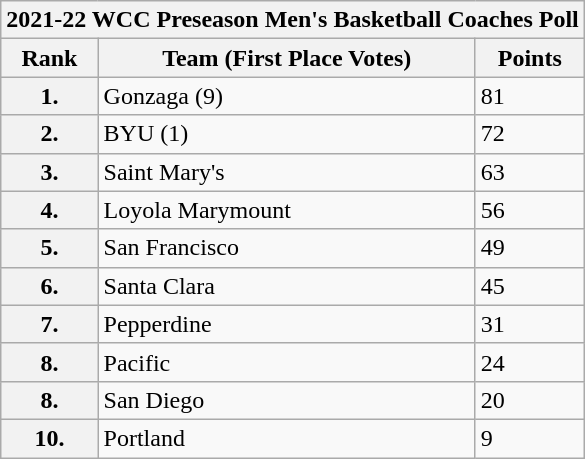<table class="wikitable">
<tr>
<th colspan="3">2021-22 WCC Preseason Men's Basketball Coaches Poll</th>
</tr>
<tr>
<th>Rank</th>
<th>Team (First Place Votes)</th>
<th>Points</th>
</tr>
<tr>
<th>1.</th>
<td>Gonzaga (9)</td>
<td>81</td>
</tr>
<tr>
<th>2.</th>
<td>BYU (1)</td>
<td>72</td>
</tr>
<tr>
<th>3.</th>
<td>Saint Mary's</td>
<td>63</td>
</tr>
<tr>
<th>4.</th>
<td>Loyola Marymount</td>
<td>56</td>
</tr>
<tr>
<th>5.</th>
<td>San Francisco</td>
<td>49</td>
</tr>
<tr>
<th>6.</th>
<td>Santa Clara</td>
<td>45</td>
</tr>
<tr>
<th>7.</th>
<td>Pepperdine</td>
<td>31</td>
</tr>
<tr>
<th>8.</th>
<td>Pacific</td>
<td>24</td>
</tr>
<tr>
<th>8.</th>
<td>San Diego</td>
<td>20</td>
</tr>
<tr>
<th>10.</th>
<td>Portland</td>
<td>9</td>
</tr>
</table>
